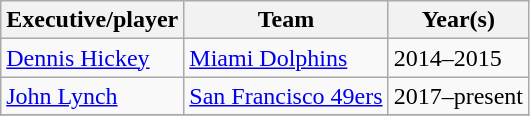<table class="wikitable">
<tr>
<th>Executive/player</th>
<th>Team</th>
<th>Year(s)</th>
</tr>
<tr style= style="text-align:center;">
<td><a href='#'>Dennis Hickey</a></td>
<td><a href='#'>Miami Dolphins</a></td>
<td>2014–2015</td>
</tr>
<tr style= style="text-align:center;">
<td><a href='#'>John Lynch</a></td>
<td><a href='#'>San Francisco 49ers</a></td>
<td>2017–present</td>
</tr>
<tr style= style="text-align:center;">
</tr>
</table>
